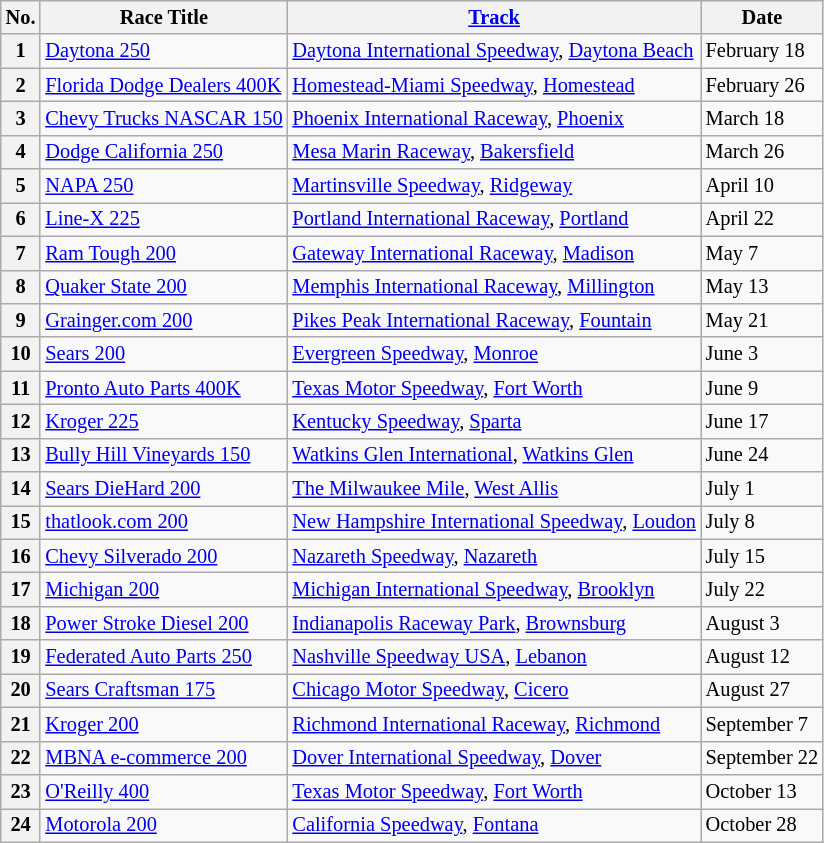<table class="wikitable" style="font-size:85%;">
<tr>
<th>No.</th>
<th>Race Title</th>
<th><a href='#'>Track</a></th>
<th>Date</th>
</tr>
<tr>
<th>1</th>
<td><a href='#'>Daytona 250</a></td>
<td><a href='#'>Daytona International Speedway</a>, <a href='#'>Daytona Beach</a></td>
<td>February 18</td>
</tr>
<tr>
<th>2</th>
<td><a href='#'>Florida Dodge Dealers 400K</a></td>
<td><a href='#'>Homestead-Miami Speedway</a>, <a href='#'>Homestead</a></td>
<td>February 26</td>
</tr>
<tr>
<th>3</th>
<td><a href='#'>Chevy Trucks NASCAR 150</a></td>
<td><a href='#'>Phoenix International Raceway</a>, <a href='#'>Phoenix</a></td>
<td>March 18</td>
</tr>
<tr>
<th>4</th>
<td><a href='#'>Dodge California 250</a></td>
<td><a href='#'>Mesa Marin Raceway</a>, <a href='#'>Bakersfield</a></td>
<td>March 26</td>
</tr>
<tr>
<th>5</th>
<td><a href='#'>NAPA 250</a></td>
<td><a href='#'>Martinsville Speedway</a>, <a href='#'>Ridgeway</a></td>
<td>April 10</td>
</tr>
<tr>
<th>6</th>
<td><a href='#'>Line-X 225</a></td>
<td><a href='#'>Portland International Raceway</a>, <a href='#'>Portland</a></td>
<td>April 22</td>
</tr>
<tr>
<th>7</th>
<td><a href='#'>Ram Tough 200</a></td>
<td><a href='#'>Gateway International Raceway</a>, <a href='#'>Madison</a></td>
<td>May 7</td>
</tr>
<tr>
<th>8</th>
<td><a href='#'>Quaker State 200</a></td>
<td><a href='#'>Memphis International Raceway</a>, <a href='#'>Millington</a></td>
<td>May 13</td>
</tr>
<tr>
<th>9</th>
<td><a href='#'>Grainger.com 200</a></td>
<td><a href='#'>Pikes Peak International Raceway</a>, <a href='#'>Fountain</a></td>
<td>May 21</td>
</tr>
<tr>
<th>10</th>
<td><a href='#'>Sears 200</a></td>
<td><a href='#'>Evergreen Speedway</a>, <a href='#'>Monroe</a></td>
<td>June 3</td>
</tr>
<tr>
<th>11</th>
<td><a href='#'>Pronto Auto Parts 400K</a></td>
<td><a href='#'>Texas Motor Speedway</a>, <a href='#'>Fort Worth</a></td>
<td>June 9</td>
</tr>
<tr>
<th>12</th>
<td><a href='#'>Kroger 225</a></td>
<td><a href='#'>Kentucky Speedway</a>, <a href='#'>Sparta</a></td>
<td>June 17</td>
</tr>
<tr>
<th>13</th>
<td><a href='#'>Bully Hill Vineyards 150</a></td>
<td><a href='#'>Watkins Glen International</a>, <a href='#'>Watkins Glen</a></td>
<td>June 24</td>
</tr>
<tr>
<th>14</th>
<td><a href='#'>Sears DieHard 200</a></td>
<td><a href='#'>The Milwaukee Mile</a>, <a href='#'>West Allis</a></td>
<td>July 1</td>
</tr>
<tr>
<th>15</th>
<td><a href='#'>thatlook.com 200</a></td>
<td><a href='#'>New Hampshire International Speedway</a>, <a href='#'>Loudon</a></td>
<td>July 8</td>
</tr>
<tr>
<th>16</th>
<td><a href='#'>Chevy Silverado 200</a></td>
<td><a href='#'>Nazareth Speedway</a>, <a href='#'>Nazareth</a></td>
<td>July 15</td>
</tr>
<tr>
<th>17</th>
<td><a href='#'>Michigan 200</a></td>
<td><a href='#'>Michigan International Speedway</a>, <a href='#'>Brooklyn</a></td>
<td>July 22</td>
</tr>
<tr>
<th>18</th>
<td><a href='#'>Power Stroke Diesel 200</a></td>
<td><a href='#'>Indianapolis Raceway Park</a>, <a href='#'>Brownsburg</a></td>
<td>August 3</td>
</tr>
<tr>
<th>19</th>
<td><a href='#'>Federated Auto Parts 250</a></td>
<td><a href='#'>Nashville Speedway USA</a>, <a href='#'>Lebanon</a></td>
<td>August 12</td>
</tr>
<tr>
<th>20</th>
<td><a href='#'>Sears Craftsman 175</a></td>
<td><a href='#'>Chicago Motor Speedway</a>, <a href='#'>Cicero</a></td>
<td>August 27</td>
</tr>
<tr>
<th>21</th>
<td><a href='#'>Kroger 200</a></td>
<td><a href='#'>Richmond International Raceway</a>, <a href='#'>Richmond</a></td>
<td>September 7</td>
</tr>
<tr>
<th>22</th>
<td><a href='#'>MBNA e-commerce 200</a></td>
<td><a href='#'>Dover International Speedway</a>, <a href='#'>Dover</a></td>
<td>September 22</td>
</tr>
<tr>
<th>23</th>
<td><a href='#'>O'Reilly 400</a></td>
<td><a href='#'>Texas Motor Speedway</a>, <a href='#'>Fort Worth</a></td>
<td>October 13</td>
</tr>
<tr>
<th>24</th>
<td><a href='#'>Motorola 200</a></td>
<td><a href='#'>California Speedway</a>, <a href='#'>Fontana</a></td>
<td>October 28</td>
</tr>
</table>
